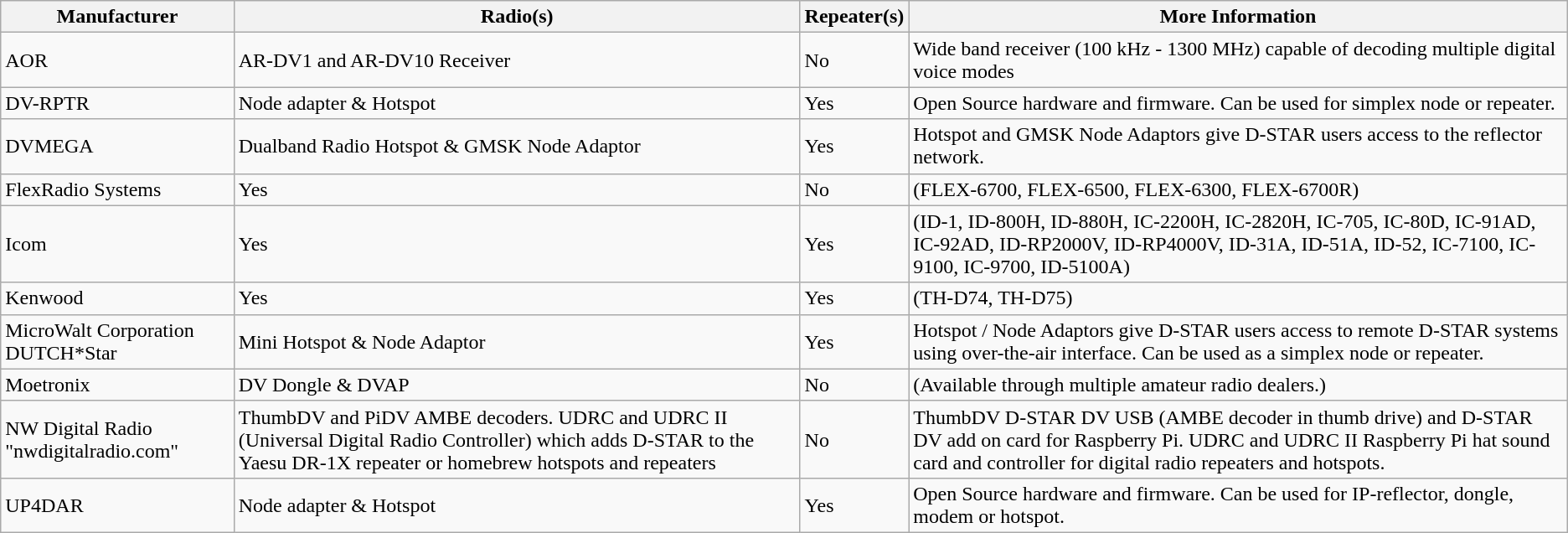<table class="wikitable">
<tr>
<th>Manufacturer</th>
<th>Radio(s)</th>
<th>Repeater(s)</th>
<th>More Information</th>
</tr>
<tr>
<td>AOR</td>
<td>AR-DV1 and AR-DV10 Receiver</td>
<td>No</td>
<td>Wide band receiver (100 kHz - 1300 MHz) capable of decoding multiple digital voice modes</td>
</tr>
<tr>
<td>DV-RPTR</td>
<td>Node adapter & Hotspot</td>
<td>Yes</td>
<td>Open Source hardware and firmware. Can be used for simplex node or repeater.</td>
</tr>
<tr>
<td>DVMEGA</td>
<td>Dualband Radio Hotspot & GMSK Node Adaptor</td>
<td>Yes</td>
<td>Hotspot and GMSK Node Adaptors give D-STAR users access to the reflector network.</td>
</tr>
<tr>
<td>FlexRadio Systems</td>
<td>Yes</td>
<td>No</td>
<td>(FLEX-6700, FLEX-6500, FLEX-6300, FLEX-6700R)</td>
</tr>
<tr>
<td>Icom</td>
<td>Yes</td>
<td>Yes</td>
<td>(ID-1, ID-800H, ID-880H, IC-2200H, IC-2820H, IC-705, IC-80D, IC-91AD, IC-92AD, ID-RP2000V, ID-RP4000V, ID-31A, ID-51A, ID-52, IC-7100, IC-9100, IC-9700, ID-5100A)</td>
</tr>
<tr>
<td>Kenwood</td>
<td>Yes</td>
<td>Yes</td>
<td>(TH-D74, TH-D75)</td>
</tr>
<tr>
<td>MicroWalt Corporation DUTCH*Star</td>
<td>Mini Hotspot & Node Adaptor</td>
<td>Yes</td>
<td>Hotspot / Node Adaptors give D-STAR users access to remote D-STAR systems using over-the-air interface. Can be used as a simplex node or repeater.</td>
</tr>
<tr>
<td>Moetronix</td>
<td>DV Dongle & DVAP</td>
<td>No</td>
<td>(Available through multiple amateur radio dealers.)</td>
</tr>
<tr>
<td>NW Digital Radio "nwdigitalradio.com"</td>
<td>ThumbDV and PiDV AMBE decoders. UDRC and UDRC II (Universal Digital Radio Controller) which adds D-STAR to the Yaesu DR-1X repeater or homebrew hotspots and repeaters</td>
<td>No</td>
<td>ThumbDV D-STAR DV USB (AMBE decoder in thumb drive) and D-STAR DV add on card for Raspberry Pi. UDRC and UDRC II Raspberry Pi hat sound card and controller for digital radio repeaters and hotspots.</td>
</tr>
<tr>
<td>UP4DAR</td>
<td>Node adapter & Hotspot</td>
<td>Yes</td>
<td>Open Source hardware and firmware. Can be used for IP-reflector, dongle, modem or hotspot.</td>
</tr>
</table>
